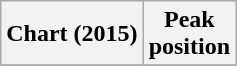<table class="wikitable plainrowheaders" style="text-align:center">
<tr>
<th scope="col">Chart (2015)</th>
<th scope="col">Peak<br>position</th>
</tr>
<tr>
</tr>
</table>
